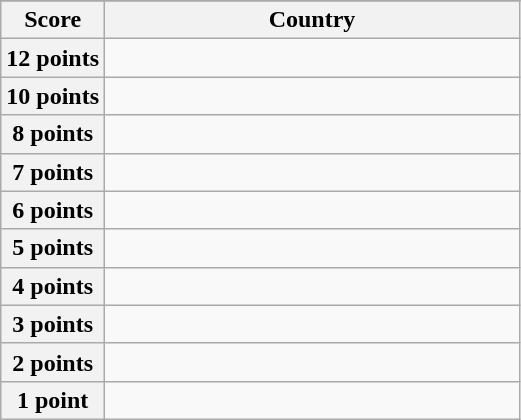<table class="wikitable">
<tr>
</tr>
<tr>
<th scope="col" width="20%">Score</th>
<th scope="col">Country</th>
</tr>
<tr>
<th scope="row">12 points</th>
<td></td>
</tr>
<tr>
<th scope="row">10 points</th>
<td></td>
</tr>
<tr>
<th scope="row">8 points</th>
<td></td>
</tr>
<tr>
<th scope="row">7 points</th>
<td></td>
</tr>
<tr>
<th scope="row">6 points</th>
<td></td>
</tr>
<tr>
<th scope="row">5 points</th>
<td></td>
</tr>
<tr>
<th scope="row">4 points</th>
<td></td>
</tr>
<tr>
<th scope="row">3 points</th>
<td></td>
</tr>
<tr>
<th scope="row">2 points</th>
<td></td>
</tr>
<tr>
<th scope="row">1 point</th>
<td></td>
</tr>
</table>
